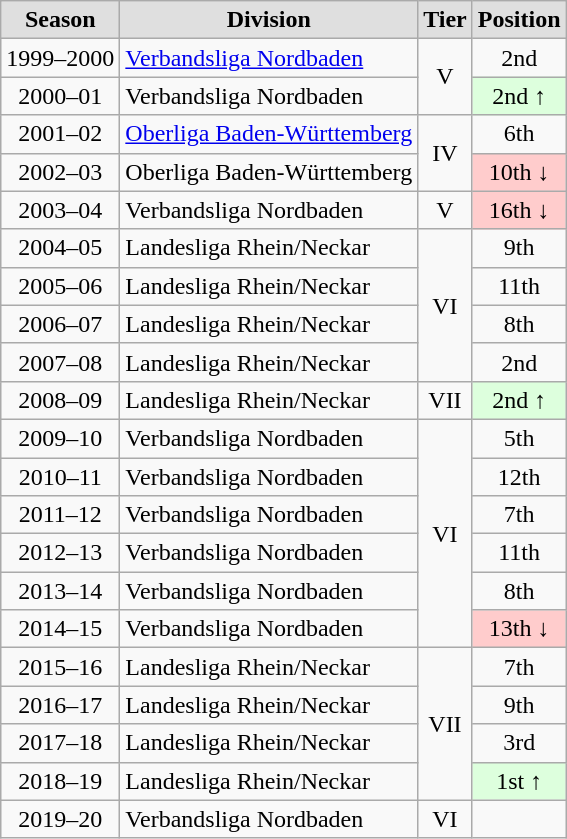<table class="wikitable">
<tr style="text-align:center; background:#dfdfdf;">
<td><strong>Season</strong></td>
<td><strong>Division</strong></td>
<td><strong>Tier</strong></td>
<td><strong>Position</strong></td>
</tr>
<tr style="text-align:center;">
<td>1999–2000</td>
<td style="text-align:left;"><a href='#'>Verbandsliga Nordbaden</a></td>
<td rowspan=2>V</td>
<td>2nd</td>
</tr>
<tr style="text-align:center;">
<td>2000–01</td>
<td style="text-align:left;">Verbandsliga Nordbaden</td>
<td style="background:#dfd;">2nd ↑</td>
</tr>
<tr style="text-align:center;">
<td>2001–02</td>
<td style="text-align:left;"><a href='#'>Oberliga Baden-Württemberg</a></td>
<td rowspan=2>IV</td>
<td>6th</td>
</tr>
<tr style="text-align:center;">
<td>2002–03</td>
<td style="text-align:left;">Oberliga Baden-Württemberg</td>
<td style="background:#fcc;">10th ↓</td>
</tr>
<tr style="text-align:center;">
<td>2003–04</td>
<td style="text-align:left;">Verbandsliga Nordbaden</td>
<td>V</td>
<td style="background:#fcc;">16th ↓</td>
</tr>
<tr style="text-align:center;">
<td>2004–05</td>
<td style="text-align:left;">Landesliga Rhein/Neckar</td>
<td rowspan=4>VI</td>
<td>9th</td>
</tr>
<tr style="text-align:center;">
<td>2005–06</td>
<td style="text-align:left;">Landesliga Rhein/Neckar</td>
<td>11th</td>
</tr>
<tr style="text-align:center;">
<td>2006–07</td>
<td style="text-align:left;">Landesliga Rhein/Neckar</td>
<td>8th</td>
</tr>
<tr style="text-align:center;">
<td>2007–08</td>
<td style="text-align:left;">Landesliga Rhein/Neckar</td>
<td>2nd</td>
</tr>
<tr style="text-align:center;">
<td>2008–09</td>
<td style="text-align:left;">Landesliga Rhein/Neckar</td>
<td>VII</td>
<td style="background:#dfd;">2nd ↑</td>
</tr>
<tr style="text-align:center;">
<td>2009–10</td>
<td style="text-align:left;">Verbandsliga Nordbaden</td>
<td rowspan=6>VI</td>
<td>5th</td>
</tr>
<tr style="text-align:center;">
<td>2010–11</td>
<td style="text-align:left;">Verbandsliga Nordbaden</td>
<td>12th</td>
</tr>
<tr style="text-align:center;">
<td>2011–12</td>
<td style="text-align:left;">Verbandsliga Nordbaden</td>
<td>7th</td>
</tr>
<tr style="text-align:center;">
<td>2012–13</td>
<td style="text-align:left;">Verbandsliga Nordbaden</td>
<td>11th</td>
</tr>
<tr style="text-align:center;">
<td>2013–14</td>
<td style="text-align:left;">Verbandsliga Nordbaden</td>
<td>8th</td>
</tr>
<tr style="text-align:center;">
<td>2014–15</td>
<td style="text-align:left;">Verbandsliga Nordbaden</td>
<td style="background:#fcc;">13th ↓</td>
</tr>
<tr style="text-align:center;">
<td>2015–16</td>
<td style="text-align:left;">Landesliga Rhein/Neckar</td>
<td rowspan=4>VII</td>
<td>7th</td>
</tr>
<tr style="text-align:center;">
<td>2016–17</td>
<td style="text-align:left;">Landesliga Rhein/Neckar</td>
<td>9th</td>
</tr>
<tr style="text-align:center;">
<td>2017–18</td>
<td style="text-align:left;">Landesliga Rhein/Neckar</td>
<td>3rd</td>
</tr>
<tr style="text-align:center;">
<td>2018–19</td>
<td style="text-align:left;">Landesliga Rhein/Neckar</td>
<td style="background:#dfd;">1st ↑</td>
</tr>
<tr style="text-align:center;">
<td>2019–20</td>
<td style="text-align:left;">Verbandsliga Nordbaden</td>
<td>VI</td>
<td></td>
</tr>
</table>
